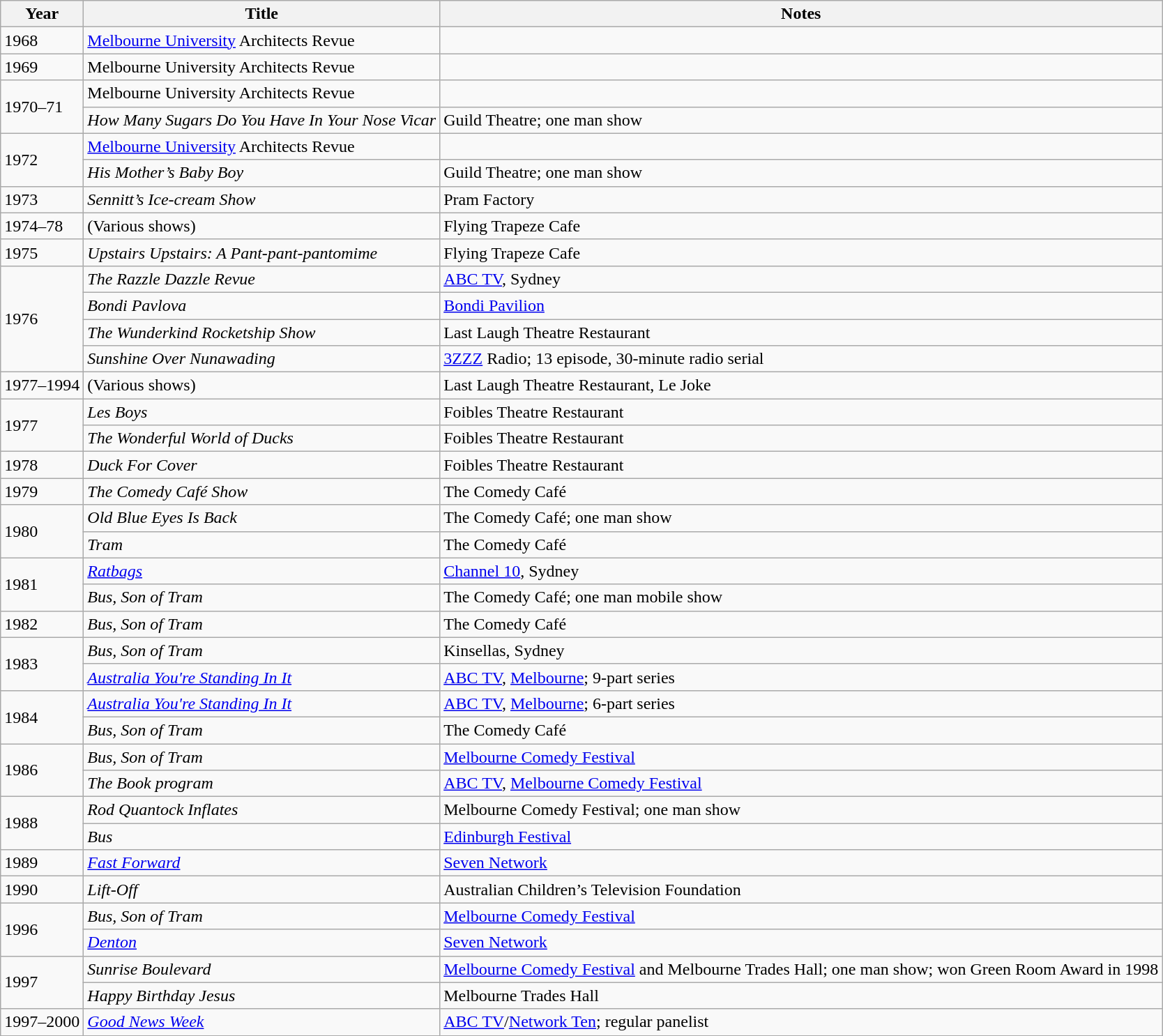<table class="wikitable">
<tr>
<th>Year</th>
<th>Title</th>
<th>Notes</th>
</tr>
<tr>
<td>1968</td>
<td><a href='#'>Melbourne University</a> Architects Revue</td>
<td></td>
</tr>
<tr>
<td>1969</td>
<td>Melbourne University Architects Revue</td>
<td></td>
</tr>
<tr>
<td rowspan="2">1970–71</td>
<td>Melbourne University Architects Revue</td>
<td></td>
</tr>
<tr>
<td><em>How Many Sugars Do You Have In Your Nose Vicar</em></td>
<td>Guild Theatre; one man show</td>
</tr>
<tr>
<td rowspan="2">1972</td>
<td><a href='#'>Melbourne University</a> Architects Revue</td>
<td></td>
</tr>
<tr>
<td><em>His Mother’s Baby Boy</em></td>
<td>Guild Theatre; one man show</td>
</tr>
<tr>
<td>1973</td>
<td><em>Sennitt’s Ice-cream Show</em></td>
<td>Pram Factory</td>
</tr>
<tr>
<td>1974–78</td>
<td>(Various shows)</td>
<td>Flying Trapeze Cafe</td>
</tr>
<tr>
<td>1975</td>
<td><em>Upstairs Upstairs: A Pant-pant-pantomime</em></td>
<td>Flying Trapeze Cafe</td>
</tr>
<tr>
<td rowspan="4">1976</td>
<td><em>The Razzle Dazzle Revue</em></td>
<td><a href='#'>ABC TV</a>, Sydney</td>
</tr>
<tr>
<td><em>Bondi Pavlova</em></td>
<td><a href='#'>Bondi Pavilion</a></td>
</tr>
<tr>
<td><em>The Wunderkind Rocketship Show</em></td>
<td>Last Laugh Theatre Restaurant</td>
</tr>
<tr>
<td><em>Sunshine Over Nunawading</em></td>
<td><a href='#'>3ZZZ</a> Radio; 13 episode, 30-minute radio serial</td>
</tr>
<tr>
<td>1977–1994</td>
<td>(Various shows)</td>
<td>Last Laugh Theatre Restaurant, Le Joke</td>
</tr>
<tr>
<td rowspan="2">1977</td>
<td><em>Les Boys</em></td>
<td>Foibles Theatre Restaurant</td>
</tr>
<tr>
<td><em>The Wonderful World of Ducks</em></td>
<td>Foibles Theatre Restaurant</td>
</tr>
<tr>
<td>1978</td>
<td><em>Duck For Cover</em></td>
<td>Foibles Theatre Restaurant</td>
</tr>
<tr>
<td>1979</td>
<td><em>The Comedy Café Show</em></td>
<td>The Comedy Café</td>
</tr>
<tr>
<td rowspan="2">1980</td>
<td><em>Old Blue Eyes Is Back</em></td>
<td>The Comedy Café; one man show</td>
</tr>
<tr>
<td><em>Tram</em></td>
<td>The Comedy Café</td>
</tr>
<tr>
<td rowspan="2">1981</td>
<td><em><a href='#'>Ratbags</a></em></td>
<td><a href='#'>Channel 10</a>, Sydney</td>
</tr>
<tr>
<td><em>Bus, Son of Tram</em></td>
<td>The Comedy Café; one man mobile show</td>
</tr>
<tr>
<td>1982</td>
<td><em>Bus, Son of Tram</em></td>
<td>The Comedy Café</td>
</tr>
<tr>
<td rowspan="2">1983</td>
<td><em>Bus, Son of Tram</em></td>
<td>Kinsellas, Sydney</td>
</tr>
<tr>
<td><em><a href='#'>Australia You're Standing In It</a></em></td>
<td><a href='#'>ABC TV</a>, <a href='#'>Melbourne</a>; 9-part series</td>
</tr>
<tr>
<td rowspan="2">1984</td>
<td><em><a href='#'>Australia You're Standing In It</a></em></td>
<td><a href='#'>ABC TV</a>, <a href='#'>Melbourne</a>; 6-part series</td>
</tr>
<tr>
<td><em>Bus, Son of Tram</em></td>
<td>The Comedy Café</td>
</tr>
<tr>
<td rowspan="2">1986</td>
<td><em>Bus, Son of Tram</em></td>
<td><a href='#'>Melbourne Comedy Festival</a></td>
</tr>
<tr>
<td><em>The Book program</em></td>
<td><a href='#'>ABC TV</a>, <a href='#'>Melbourne Comedy Festival</a></td>
</tr>
<tr>
<td rowspan="2">1988</td>
<td><em>Rod Quantock Inflates</em></td>
<td>Melbourne Comedy Festival; one man show</td>
</tr>
<tr>
<td><em>Bus</em></td>
<td><a href='#'>Edinburgh Festival</a></td>
</tr>
<tr>
<td>1989</td>
<td><em><a href='#'>Fast Forward</a></em></td>
<td><a href='#'>Seven Network</a></td>
</tr>
<tr>
<td>1990</td>
<td><em>Lift-Off</em></td>
<td>Australian Children’s Television Foundation</td>
</tr>
<tr>
<td rowspan="2">1996</td>
<td><em>Bus, Son of Tram</em></td>
<td><a href='#'>Melbourne Comedy Festival</a></td>
</tr>
<tr>
<td><em><a href='#'>Denton</a></em></td>
<td><a href='#'>Seven Network</a></td>
</tr>
<tr>
<td rowspan="2">1997</td>
<td><em>Sunrise Boulevard</em></td>
<td><a href='#'>Melbourne Comedy Festival</a> and Melbourne Trades Hall; one man show; won Green Room Award in 1998</td>
</tr>
<tr>
<td><em>Happy Birthday Jesus</em></td>
<td>Melbourne Trades Hall</td>
</tr>
<tr>
<td>1997–2000</td>
<td><em><a href='#'>Good News Week</a></em></td>
<td><a href='#'>ABC TV</a>/<a href='#'>Network Ten</a>; regular panelist</td>
</tr>
</table>
